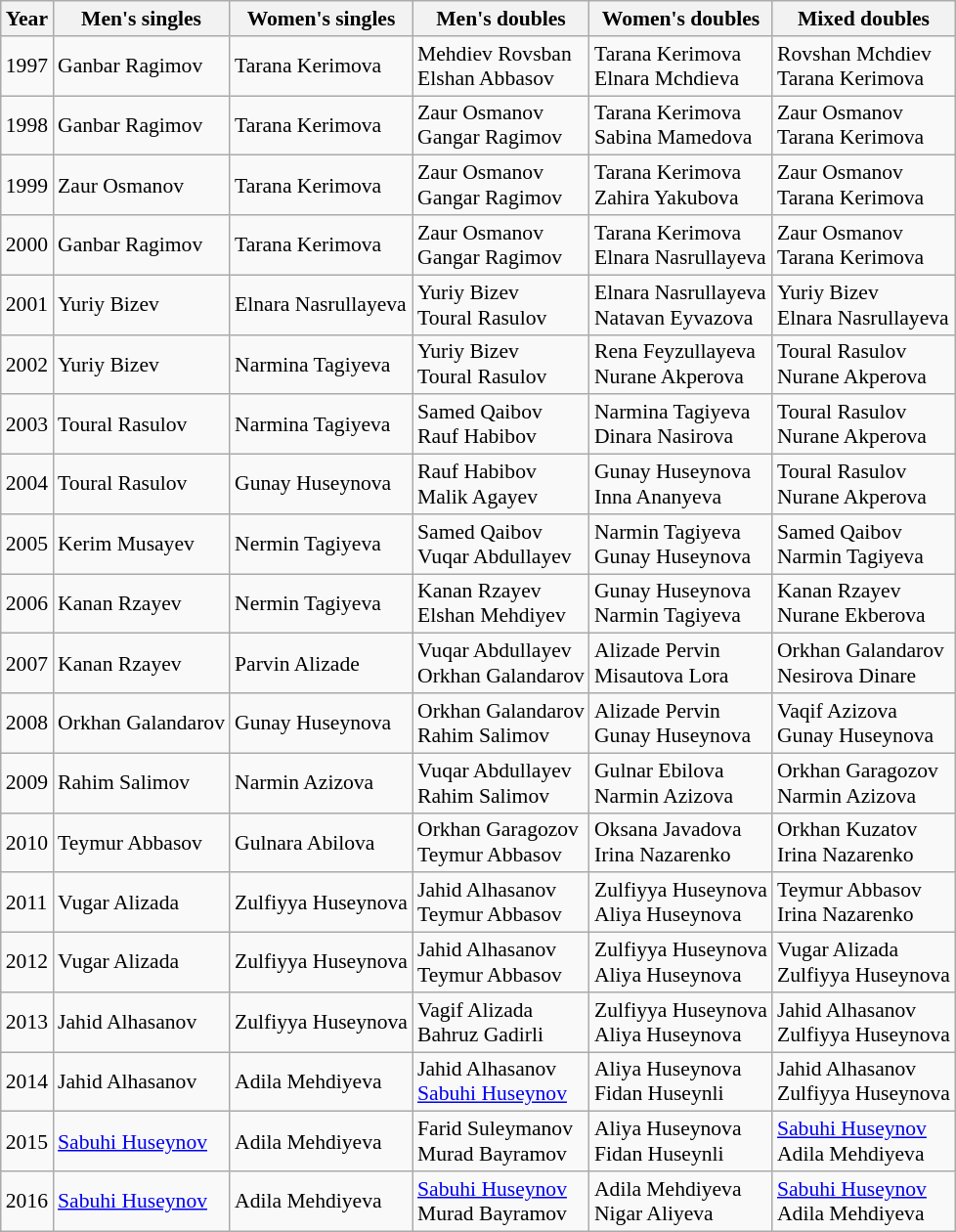<table class=wikitable style="font-size:90%;">
<tr>
<th>Year</th>
<th>Men's singles</th>
<th>Women's singles</th>
<th>Men's doubles</th>
<th>Women's doubles</th>
<th>Mixed doubles</th>
</tr>
<tr>
<td>1997</td>
<td>Ganbar Ragimov</td>
<td>Tarana Kerimova</td>
<td>Mehdiev Rovsban <br> Elshan Abbasov</td>
<td>Tarana Kerimova <br> Elnara Mchdieva</td>
<td>Rovshan Mchdiev <br> Tarana Kerimova</td>
</tr>
<tr>
<td>1998</td>
<td>Ganbar Ragimov</td>
<td>Tarana Kerimova</td>
<td>Zaur Osmanov <br> Gangar Ragimov</td>
<td>Tarana Kerimova <br> Sabina Mamedova</td>
<td>Zaur Osmanov <br> Tarana Kerimova</td>
</tr>
<tr>
<td>1999</td>
<td>Zaur Osmanov</td>
<td>Tarana Kerimova</td>
<td>Zaur Osmanov <br> Gangar Ragimov</td>
<td>Tarana Kerimova <br> Zahira Yakubova</td>
<td>Zaur Osmanov <br> Tarana Kerimova</td>
</tr>
<tr>
<td>2000</td>
<td>Ganbar Ragimov</td>
<td>Tarana Kerimova</td>
<td>Zaur Osmanov <br> Gangar Ragimov</td>
<td>Tarana Kerimova <br> Elnara Nasrullayeva</td>
<td>Zaur Osmanov <br> Tarana Kerimova</td>
</tr>
<tr>
<td>2001</td>
<td>Yuriy Bizev</td>
<td>Elnara Nasrullayeva</td>
<td>Yuriy Bizev <br> Toural Rasulov</td>
<td>Elnara Nasrullayeva <br> Natavan Eyvazova</td>
<td>Yuriy Bizev <br> Elnara Nasrullayeva</td>
</tr>
<tr>
<td>2002</td>
<td>Yuriy Bizev</td>
<td>Narmina Tagiyeva</td>
<td>Yuriy Bizev <br> Toural Rasulov</td>
<td>Rena Feyzullayeva <br> Nurane Akperova</td>
<td>Toural Rasulov <br> Nurane Akperova</td>
</tr>
<tr>
<td>2003</td>
<td>Toural Rasulov</td>
<td>Narmina Tagiyeva</td>
<td>Samed Qaibov <br> Rauf Habibov</td>
<td>Narmina Tagiyeva <br> Dinara Nasirova</td>
<td>Toural Rasulov <br> Nurane Akperova</td>
</tr>
<tr>
<td>2004</td>
<td>Toural Rasulov</td>
<td>Gunay Huseynova</td>
<td>Rauf Habibov <br> Malik Agayev</td>
<td>Gunay Huseynova <br> Inna Ananyeva</td>
<td>Toural Rasulov <br> Nurane Akperova</td>
</tr>
<tr>
<td>2005</td>
<td>Kerim Musayev</td>
<td>Nermin Tagiyeva</td>
<td>Samed Qaibov <br> Vuqar Abdullayev</td>
<td>Narmin Tagiyeva <br> Gunay Huseynova</td>
<td>Samed Qaibov <br> Narmin Tagiyeva</td>
</tr>
<tr>
<td>2006</td>
<td>Kanan Rzayev</td>
<td>Nermin Tagiyeva</td>
<td>Kanan Rzayev <br> Elshan Mehdiyev</td>
<td>Gunay Huseynova <br> Narmin Tagiyeva</td>
<td>Kanan Rzayev <br> Nurane Ekberova</td>
</tr>
<tr>
<td>2007</td>
<td>Kanan Rzayev</td>
<td>Parvin Alizade</td>
<td>Vuqar Abdullayev <br> Orkhan Galandarov</td>
<td>Alizade Pervin <br> Misautova Lora</td>
<td>Orkhan Galandarov <br> Nesirova Dinare</td>
</tr>
<tr>
<td>2008</td>
<td>Orkhan Galandarov</td>
<td>Gunay Huseynova</td>
<td>Orkhan Galandarov <br> Rahim Salimov</td>
<td>Alizade Pervin <br> Gunay Huseynova</td>
<td>Vaqif Azizova <br> Gunay Huseynova</td>
</tr>
<tr>
<td>2009</td>
<td>Rahim Salimov</td>
<td>Narmin Azizova</td>
<td>Vuqar Abdullayev <br> Rahim Salimov</td>
<td>Gulnar Ebilova <br> Narmin Azizova</td>
<td>Orkhan Garagozov <br> Narmin Azizova</td>
</tr>
<tr>
<td>2010</td>
<td>Teymur Abbasov</td>
<td>Gulnara Abilova</td>
<td>Orkhan Garagozov <br> Teymur Abbasov</td>
<td>Oksana Javadova <br> Irina Nazarenko</td>
<td>Orkhan Kuzatov <br> Irina Nazarenko</td>
</tr>
<tr>
<td>2011</td>
<td>Vugar Alizada</td>
<td>Zulfiyya Huseynova</td>
<td>Jahid Alhasanov <br> Teymur Abbasov</td>
<td>Zulfiyya Huseynova <br> Aliya Huseynova</td>
<td>Teymur Abbasov <br> Irina Nazarenko</td>
</tr>
<tr>
<td>2012</td>
<td>Vugar Alizada</td>
<td>Zulfiyya Huseynova</td>
<td>Jahid Alhasanov <br> Teymur Abbasov</td>
<td>Zulfiyya Huseynova <br> Aliya Huseynova</td>
<td>Vugar Alizada <br> Zulfiyya Huseynova</td>
</tr>
<tr>
<td>2013</td>
<td>Jahid Alhasanov</td>
<td>Zulfiyya Huseynova</td>
<td>Vagif Alizada <br> Bahruz Gadirli</td>
<td>Zulfiyya Huseynova <br> Aliya Huseynova</td>
<td>Jahid Alhasanov <br> Zulfiyya Huseynova</td>
</tr>
<tr>
<td>2014</td>
<td>Jahid Alhasanov</td>
<td>Adila Mehdiyeva</td>
<td>Jahid Alhasanov <br> <a href='#'>Sabuhi Huseynov</a></td>
<td>Aliya Huseynova <br> Fidan Huseynli</td>
<td>Jahid Alhasanov <br> Zulfiyya Huseynova</td>
</tr>
<tr>
<td>2015</td>
<td><a href='#'>Sabuhi Huseynov</a></td>
<td>Adila Mehdiyeva</td>
<td>Farid Suleymanov <br> Murad Bayramov</td>
<td>Aliya Huseynova <br> Fidan Huseynli</td>
<td><a href='#'>Sabuhi Huseynov</a> <br> Adila Mehdiyeva</td>
</tr>
<tr>
<td>2016</td>
<td><a href='#'>Sabuhi Huseynov</a></td>
<td>Adila Mehdiyeva</td>
<td><a href='#'>Sabuhi Huseynov</a> <br> Murad Bayramov</td>
<td>Adila Mehdiyeva <br> Nigar Aliyeva</td>
<td><a href='#'>Sabuhi Huseynov</a> <br> Adila Mehdiyeva</td>
</tr>
</table>
